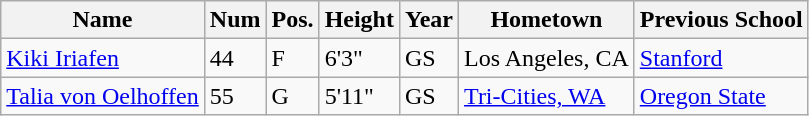<table class="wikitable sortable">
<tr>
<th>Name</th>
<th>Num</th>
<th>Pos.</th>
<th>Height</th>
<th>Year</th>
<th>Hometown</th>
<th class="unsortable">Previous School</th>
</tr>
<tr>
<td><a href='#'>Kiki Iriafen</a></td>
<td>44</td>
<td>F</td>
<td>6'3"</td>
<td>GS</td>
<td>Los Angeles, CA</td>
<td><a href='#'>Stanford</a></td>
</tr>
<tr>
<td><a href='#'>Talia von Oelhoffen</a></td>
<td>55</td>
<td>G</td>
<td>5'11"</td>
<td>GS</td>
<td><a href='#'>Tri-Cities, WA</a></td>
<td><a href='#'>Oregon State</a></td>
</tr>
</table>
